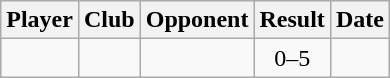<table class="wikitable">
<tr>
<th>Player</th>
<th>Club</th>
<th>Opponent</th>
<th style="text-align:center">Result</th>
<th>Date</th>
</tr>
<tr>
<td></td>
<td></td>
<td></td>
<td align="center">0–5</td>
<td></td>
</tr>
</table>
